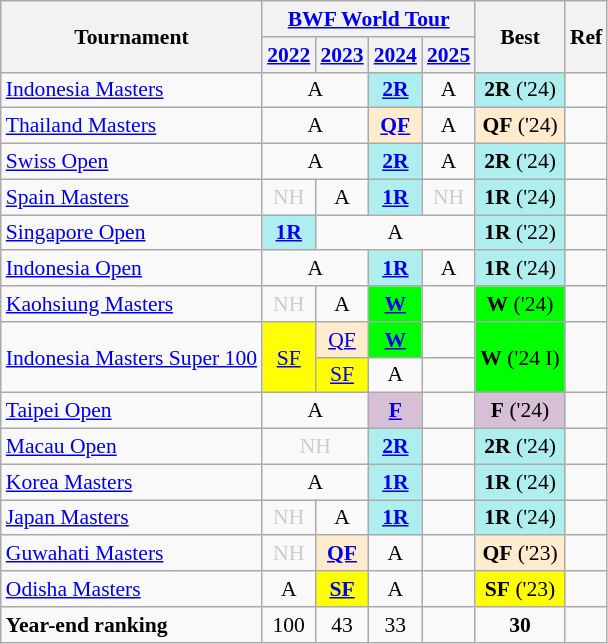<table style='font-size: 90%; text-align:center;' class='wikitable'>
<tr>
<th rowspan="2">Tournament</th>
<th colspan="4"><a href='#'>BWF World Tour</a></th>
<th rowspan="2">Best</th>
<th rowspan="2">Ref</th>
</tr>
<tr>
<th><a href='#'>2022</a></th>
<th><a href='#'>2023</a></th>
<th><a href='#'>2024</a></th>
<th><a href='#'>2025</a></th>
</tr>
<tr>
<td align=left><a href='#'>Indonesia Masters</a></td>
<td colspan="2">A</td>
<td bgcolor=AFEEEE><strong><a href='#'>2R</a></strong></td>
<td>A</td>
<td bgcolor=AFEEEE><strong>2R</strong> ('24)</td>
<td></td>
</tr>
<tr>
<td align=left><a href='#'>Thailand Masters</a></td>
<td colspan="2">A</td>
<td bgcolor=FFEBCD><strong><a href='#'>QF</a></strong></td>
<td>A</td>
<td bgcolor=FFEBCD><strong>QF</strong> ('24)</td>
<td></td>
</tr>
<tr>
<td align=left><a href='#'>Swiss Open</a></td>
<td colspan="2">A</td>
<td bgcolor=AFEEEE><strong><a href='#'>2R</a></strong></td>
<td>A</td>
<td bgcolor=AFEEEE><strong>2R</strong> ('24)</td>
<td></td>
</tr>
<tr>
<td align=left><a href='#'>Spain Masters</a></td>
<td 2022; style=color:#ccc>NH</td>
<td>A</td>
<td bgcolor=AFEEEE><strong><a href='#'>1R</a></strong></td>
<td 2025; style=color:#ccc>NH</td>
<td bgcolor=AFEEEE><strong>1R</strong> ('24)</td>
<td></td>
</tr>
<tr>
<td align=left><a href='#'>Singapore Open</a></td>
<td bgcolor=AFEEEE><strong><a href='#'>1R</a></strong></td>
<td colspan="3">A</td>
<td bgcolor=AFEEEE><strong>1R</strong> ('22)</td>
<td></td>
</tr>
<tr>
<td align=left><a href='#'>Indonesia Open</a></td>
<td colspan="2">A</td>
<td bgcolor=AFEEEE><strong><a href='#'>1R</a></strong></td>
<td>A</td>
<td bgcolor=AFEEEE><strong>1R</strong> ('24)</td>
<td></td>
</tr>
<tr>
<td align=left><a href='#'>Kaohsiung Masters</a></td>
<td style=color:#ccc>NH</td>
<td>A</td>
<td bgcolor=00FF00><strong><a href='#'>W</a></strong></td>
<td></td>
<td bgcolor=00FF00><strong>W</strong> ('24)</td>
<td></td>
</tr>
<tr>
<td rowspan="2" align=left><a href='#'>Indonesia Masters Super 100</a></td>
<td rowspan="2" bgcolor=FFFF00><a href='#'>SF</a></td>
<td bgcolor=FFEBCD><a href='#'>QF</a></td>
<td bgcolor=00FF00><strong><a href='#'>W</a></strong></td>
<td></td>
<td rowspan="2" bgcolor=00FF00><strong>W</strong> ('24 I)</td>
<td rowspan="2"></td>
</tr>
<tr>
<td bgcolor=FFFF00><a href='#'>SF</a></td>
<td>A</td>
<td></td>
</tr>
<tr>
<td align=left><a href='#'>Taipei Open</a></td>
<td colspan="2">A</td>
<td bgcolor=D8BFD8><strong><a href='#'>F</a></strong></td>
<td></td>
<td bgcolor=D8BFD8><strong>F</strong> ('24)</td>
<td></td>
</tr>
<tr>
<td align=left><a href='#'>Macau Open</a></td>
<td colspan="2" style=color:#ccc>NH</td>
<td bgcolor=AFEEEE><strong><a href='#'>2R</a></strong></td>
<td></td>
<td bgcolor=AFEEEE><strong>2R</strong> ('24)</td>
<td></td>
</tr>
<tr>
<td align=left><a href='#'>Korea Masters</a></td>
<td colspan="2">A</td>
<td bgcolor=AFEEEE><strong><a href='#'>1R</a></strong></td>
<td></td>
<td bgcolor=AFEEEE><strong>1R</strong> ('24)</td>
<td></td>
</tr>
<tr>
<td align=left><a href='#'>Japan Masters</a></td>
<td style=color:#ccc>NH</td>
<td>A</td>
<td bgcolor=AFEEEE><strong><a href='#'>1R</a></strong></td>
<td></td>
<td bgcolor=AFEEEE><strong>1R</strong> ('24)</td>
<td></td>
</tr>
<tr>
<td align=left><a href='#'>Guwahati Masters</a></td>
<td style=color:#ccc>NH</td>
<td bgcolor=FFEBCD><strong><a href='#'>QF</a></strong></td>
<td>A</td>
<td></td>
<td bgcolor=FFEBCD><strong>QF</strong> ('23)</td>
<td></td>
</tr>
<tr>
<td align=left><a href='#'>Odisha Masters</a></td>
<td>A</td>
<td bgcolor=FFFF00><strong><a href='#'>SF</a></strong></td>
<td>A</td>
<td></td>
<td bgcolor=FFFF00><strong>SF</strong> ('23)</td>
<td></td>
</tr>
<tr>
<td align=left><strong>Year-end ranking</strong></td>
<td 2022;>100</td>
<td 2023;>43</td>
<td 2024;>33</td>
<td 2025;></td>
<td Best;><strong>30</strong></td>
<td></td>
</tr>
</table>
